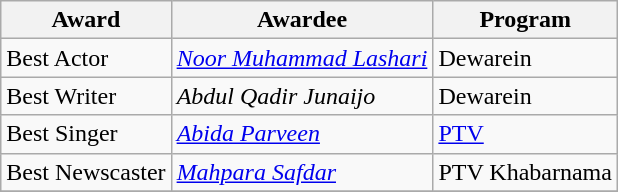<table class="wikitable">
<tr>
<th>Award</th>
<th>Awardee</th>
<th>Program</th>
</tr>
<tr>
<td>Best Actor</td>
<td><em><a href='#'>Noor Muhammad Lashari</a></em></td>
<td>Dewarein</td>
</tr>
<tr>
<td>Best Writer</td>
<td><em>Abdul Qadir Junaijo</em></td>
<td>Dewarein</td>
</tr>
<tr>
<td>Best Singer</td>
<td><em><a href='#'>Abida Parveen</a></em></td>
<td><a href='#'>PTV</a></td>
</tr>
<tr>
<td>Best Newscaster</td>
<td><em><a href='#'>Mahpara Safdar</a></em></td>
<td>PTV Khabarnama</td>
</tr>
<tr>
</tr>
</table>
